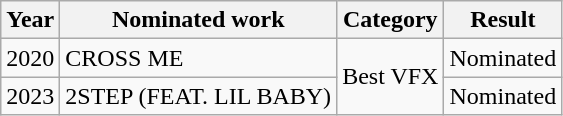<table class="wikitable">
<tr>
<th>Year</th>
<th>Nominated work</th>
<th>Category</th>
<th>Result</th>
</tr>
<tr>
<td>2020</td>
<td>CROSS ME</td>
<td rowspan="2">Best VFX</td>
<td>Nominated</td>
</tr>
<tr>
<td>2023</td>
<td>2STEP (FEAT. LIL BABY)</td>
<td>Nominated</td>
</tr>
</table>
